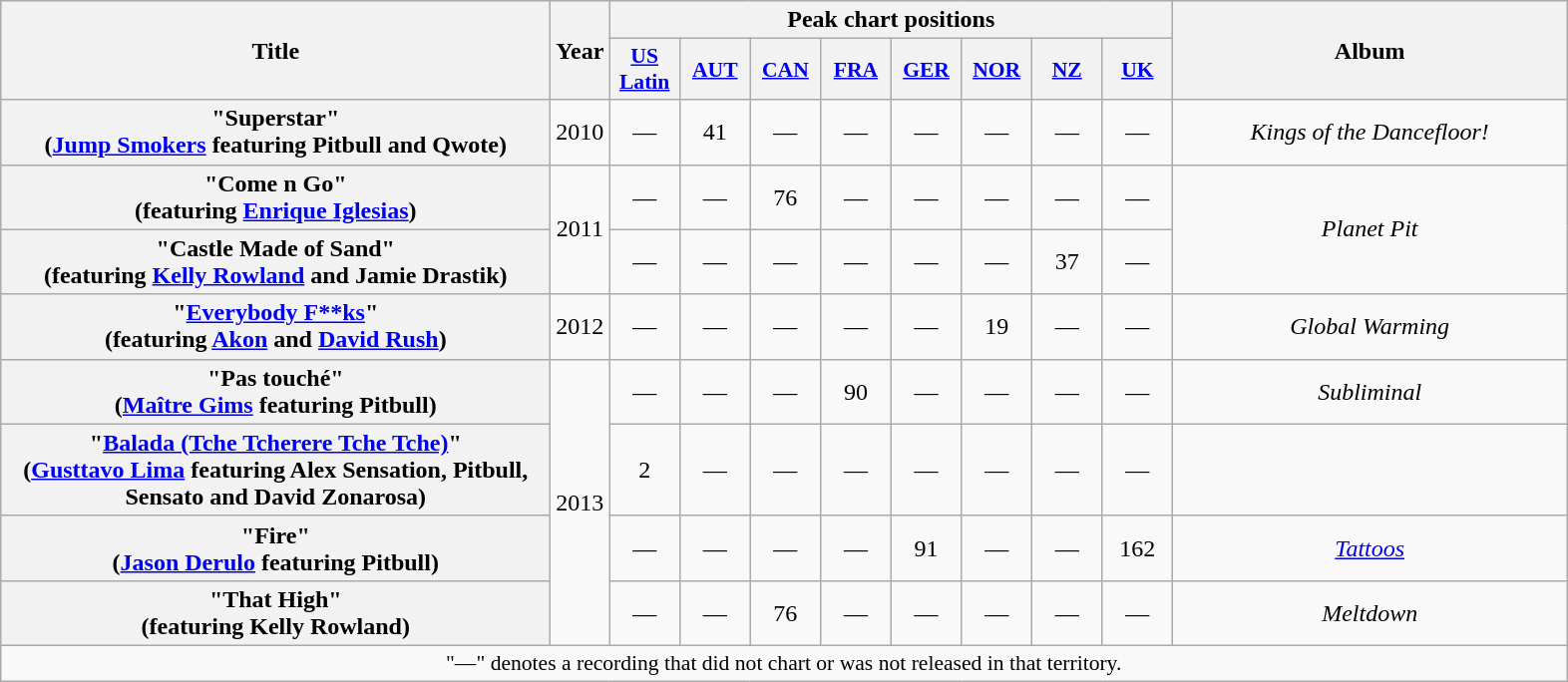<table class="wikitable plainrowheaders" style="text-align:center;">
<tr>
<th scope="col" rowspan="2" style="width:22.5em;">Title</th>
<th scope="col" rowspan="2">Year</th>
<th scope="col" colspan="8">Peak chart positions</th>
<th scope="col" rowspan="2" style="width:16em;">Album</th>
</tr>
<tr>
<th scope="col" style="width:2.8em;font-size:90%;"><a href='#'>US <br>Latin</a> <br></th>
<th scope="col" style="width:2.8em;font-size:90%;"><a href='#'>AUT</a> <br></th>
<th scope="col" style="width:2.8em;font-size:90%;"><a href='#'>CAN</a> <br></th>
<th scope="col" style="width:2.8em;font-size:90%;"><a href='#'>FRA</a> <br></th>
<th scope="col" style="width:2.8em;font-size:90%;"><a href='#'>GER</a> <br></th>
<th scope="col" style="width:2.8em;font-size:90%;"><a href='#'>NOR</a> <br></th>
<th scope="col" style="width:2.8em;font-size:90%;"><a href='#'>NZ</a> <br></th>
<th scope="col" style="width:2.8em;font-size:90%;"><a href='#'>UK</a> <br></th>
</tr>
<tr>
<th scope="row">"Superstar" <br><span>(<a href='#'>Jump Smokers</a> featuring Pitbull and Qwote)</span></th>
<td>2010</td>
<td>—</td>
<td>41</td>
<td>—</td>
<td>—</td>
<td>—</td>
<td>—</td>
<td>—</td>
<td>—</td>
<td><em>Kings of the Dancefloor!</em></td>
</tr>
<tr>
<th scope="row">"Come n Go" <br><span>(featuring <a href='#'>Enrique Iglesias</a>)</span></th>
<td rowspan="2">2011</td>
<td>—</td>
<td>—</td>
<td>76</td>
<td>—</td>
<td>—</td>
<td>—</td>
<td>—</td>
<td>—</td>
<td rowspan="2"><em>Planet Pit</em></td>
</tr>
<tr>
<th scope="row">"Castle Made of Sand" <br><span>(featuring <a href='#'>Kelly Rowland</a> and Jamie Drastik)</span></th>
<td>—</td>
<td>—</td>
<td>—</td>
<td>—</td>
<td>—</td>
<td>—</td>
<td>37</td>
<td>—</td>
</tr>
<tr>
<th scope="row">"<a href='#'>Everybody F**ks</a>" <br><span>(featuring <a href='#'>Akon</a> and <a href='#'>David Rush</a>)</span></th>
<td>2012</td>
<td>—</td>
<td>—</td>
<td>—</td>
<td>—</td>
<td>—</td>
<td>19</td>
<td>—</td>
<td>—</td>
<td><em>Global Warming</em></td>
</tr>
<tr>
<th scope="row">"Pas touché" <br><span>(<a href='#'>Maître Gims</a> featuring Pitbull)</span></th>
<td rowspan="4">2013</td>
<td>—</td>
<td>—</td>
<td>—</td>
<td>90</td>
<td>—</td>
<td>—</td>
<td>—</td>
<td>—</td>
<td><em>Subliminal</em></td>
</tr>
<tr>
<th scope="row">"<a href='#'>Balada (Tche Tcherere Tche Tche)</a>" <br><span>(<a href='#'>Gusttavo Lima</a> featuring Alex Sensation, Pitbull, Sensato and David Zonarosa)</span></th>
<td>2</td>
<td>—</td>
<td>—</td>
<td>—</td>
<td>—</td>
<td>—</td>
<td>—</td>
<td>—</td>
<td></td>
</tr>
<tr>
<th scope="row">"Fire" <br><span>(<a href='#'>Jason Derulo</a> featuring Pitbull)</span></th>
<td>—</td>
<td>—</td>
<td>—</td>
<td>—</td>
<td>91</td>
<td>—</td>
<td>—</td>
<td>162</td>
<td><em><a href='#'>Tattoos</a></em></td>
</tr>
<tr>
<th scope="row">"That High" <br><span>(featuring Kelly Rowland)</span></th>
<td>—</td>
<td>—</td>
<td>76</td>
<td>—</td>
<td>—</td>
<td>—</td>
<td>—</td>
<td>—</td>
<td><em>Meltdown</em></td>
</tr>
<tr>
<td colspan="11" style="font-size:90%">"—" denotes a recording that did not chart or was not released in that territory.</td>
</tr>
</table>
